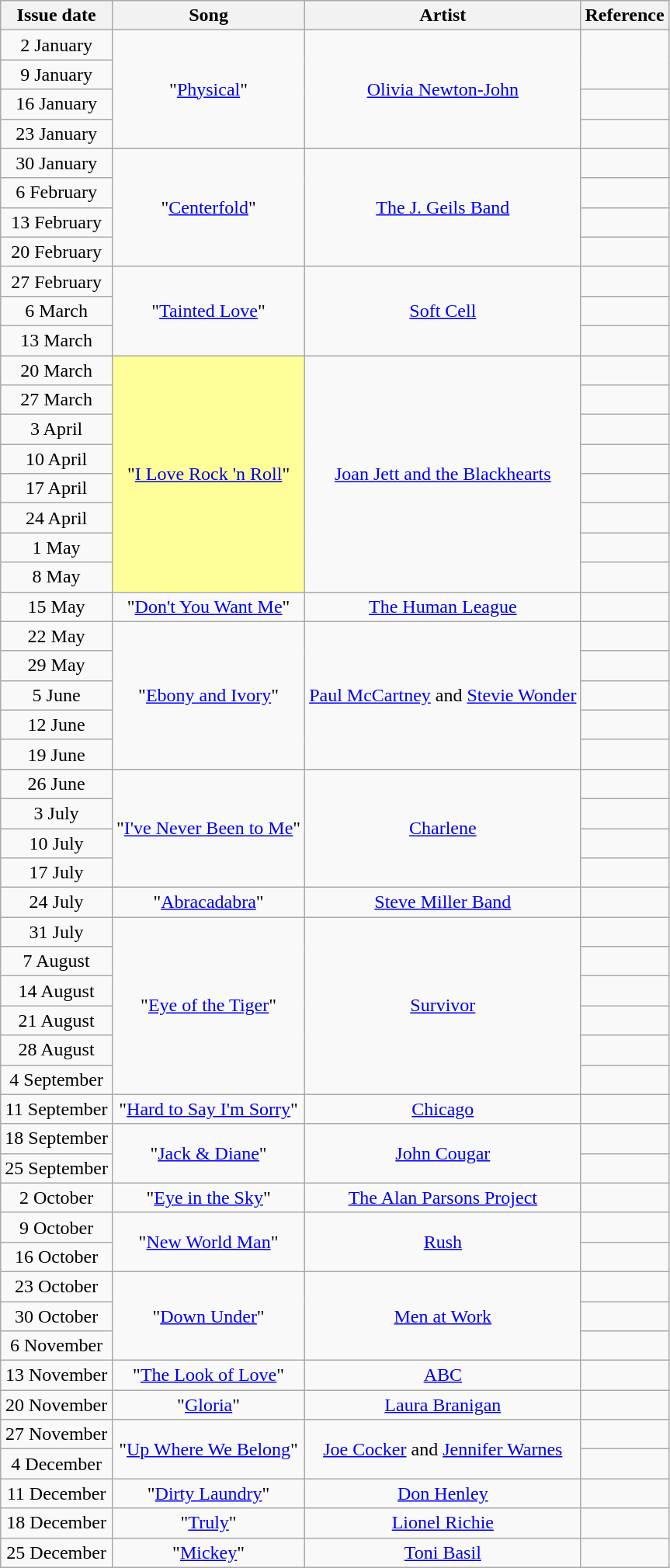<table class="wikitable">
<tr>
<th align="center">Issue date</th>
<th align="center">Song</th>
<th align="center">Artist</th>
<th align="center">Reference</th>
</tr>
<tr>
<td align="center">2 January</td>
<td align="center" rowspan="4">"<a href='#'>Physical</a>"</td>
<td align="center" rowspan="4"><a href='#'>Olivia Newton-John</a></td>
<td align="center" rowspan="2"></td>
</tr>
<tr>
<td align="center">9 January</td>
</tr>
<tr>
<td align="center">16 January</td>
<td align="center"></td>
</tr>
<tr>
<td align="center">23 January</td>
<td align="center"></td>
</tr>
<tr>
<td align="center">30 January</td>
<td align="center" rowspan="4">"<a href='#'>Centerfold</a>"</td>
<td align="center" rowspan="4"><a href='#'>The J. Geils Band</a></td>
<td align="center"></td>
</tr>
<tr>
<td align="center">6 February</td>
<td align="center"></td>
</tr>
<tr>
<td align="center">13 February</td>
<td align="center"></td>
</tr>
<tr>
<td align="center">20 February</td>
<td align="center"></td>
</tr>
<tr>
<td align="center">27 February</td>
<td align="center" rowspan="3">"<a href='#'>Tainted Love</a>"</td>
<td align="center" rowspan="3"><a href='#'>Soft Cell</a></td>
<td align="center"></td>
</tr>
<tr>
<td align="center">6 March</td>
<td align="center"></td>
</tr>
<tr>
<td align="center">13 March</td>
<td align="center"></td>
</tr>
<tr>
<td align="center">20 March</td>
<td bgcolor=#FFFF99 align="center" rowspan="8">"<a href='#'>I Love Rock 'n Roll</a>"</td>
<td align="center" rowspan="8"><a href='#'>Joan Jett and the Blackhearts</a></td>
<td align="center"></td>
</tr>
<tr>
<td align="center">27 March</td>
<td align="center"></td>
</tr>
<tr>
<td align="center">3 April</td>
<td align="center"></td>
</tr>
<tr>
<td align="center">10 April</td>
<td align="center"></td>
</tr>
<tr>
<td align="center">17 April</td>
<td align="center"></td>
</tr>
<tr>
<td align="center">24 April</td>
<td align="center"></td>
</tr>
<tr>
<td align="center">1 May</td>
<td align="center"></td>
</tr>
<tr>
<td align="center">8 May</td>
<td align="center"></td>
</tr>
<tr>
<td align="center">15 May</td>
<td align="center">"<a href='#'>Don't You Want Me</a>"</td>
<td align="center"><a href='#'>The Human League</a></td>
<td align="center"></td>
</tr>
<tr>
<td align="center">22 May</td>
<td align="center" rowspan="5">"<a href='#'>Ebony and Ivory</a>"</td>
<td align="center" rowspan="5"><a href='#'>Paul McCartney</a> and <a href='#'>Stevie Wonder</a></td>
<td align="center"></td>
</tr>
<tr>
<td align="center">29 May</td>
<td align="center"></td>
</tr>
<tr>
<td align="center">5 June</td>
<td align="center"></td>
</tr>
<tr>
<td align="center">12 June</td>
<td align="center"></td>
</tr>
<tr>
<td align="center">19 June</td>
<td align="center"></td>
</tr>
<tr>
<td align="center">26 June</td>
<td align="center" rowspan="4">"<a href='#'>I've Never Been to Me</a>"</td>
<td align="center" rowspan="4"><a href='#'>Charlene</a></td>
<td align="center"></td>
</tr>
<tr>
<td align="center">3 July</td>
<td align="center"></td>
</tr>
<tr>
<td align="center">10 July</td>
<td align="center"></td>
</tr>
<tr>
<td align="center">17 July</td>
<td align="center"></td>
</tr>
<tr>
<td align="center">24 July</td>
<td align="center">"<a href='#'>Abracadabra</a>"</td>
<td align="center"><a href='#'>Steve Miller Band</a></td>
<td align="center"></td>
</tr>
<tr>
<td align="center">31 July</td>
<td align="center" rowspan="6">"<a href='#'>Eye of the Tiger</a>"</td>
<td align="center" rowspan="6"><a href='#'>Survivor</a></td>
<td align="center"></td>
</tr>
<tr>
<td align="center">7 August</td>
<td align="center"></td>
</tr>
<tr>
<td align="center">14 August</td>
<td align="center"></td>
</tr>
<tr>
<td align="center">21 August</td>
<td align="center"></td>
</tr>
<tr>
<td align="center">28 August</td>
<td align="center"></td>
</tr>
<tr>
<td align="center">4 September</td>
<td align="center"></td>
</tr>
<tr>
<td align="center">11 September</td>
<td align="center">"<a href='#'>Hard to Say I'm Sorry</a>"</td>
<td align="center"><a href='#'>Chicago</a></td>
<td align="center"></td>
</tr>
<tr>
<td align="center">18 September</td>
<td align="center" rowspan="2">"<a href='#'>Jack & Diane</a>"</td>
<td align="center" rowspan="2"><a href='#'>John Cougar</a></td>
<td align="center"></td>
</tr>
<tr>
<td align="center">25 September</td>
<td align="center"></td>
</tr>
<tr>
<td align="center">2 October</td>
<td align="center">"<a href='#'>Eye in the Sky</a>"</td>
<td align="center"><a href='#'>The Alan Parsons Project</a></td>
<td align="center"></td>
</tr>
<tr>
<td align="center">9 October</td>
<td align="center" rowspan="2">"<a href='#'>New World Man</a>"</td>
<td align="center" rowspan="2"><a href='#'>Rush</a></td>
<td align="center"></td>
</tr>
<tr>
<td align="center">16 October</td>
<td align="center"></td>
</tr>
<tr>
<td align="center">23 October</td>
<td align="center" rowspan="3">"<a href='#'>Down Under</a>"</td>
<td align="center" rowspan="3"><a href='#'>Men at Work</a></td>
<td align="center"></td>
</tr>
<tr>
<td align="center">30 October</td>
<td align="center"></td>
</tr>
<tr>
<td align="center">6 November</td>
<td align="center"></td>
</tr>
<tr>
<td align="center">13 November</td>
<td align="center">"<a href='#'>The Look of Love</a>"</td>
<td align="center"><a href='#'>ABC</a></td>
<td align="center"></td>
</tr>
<tr>
<td align="center">20 November</td>
<td align="center">"<a href='#'>Gloria</a>"</td>
<td align="center"><a href='#'>Laura Branigan</a></td>
<td align="center"></td>
</tr>
<tr>
<td align="center">27 November</td>
<td align="center" rowspan="2">"<a href='#'>Up Where We Belong</a>"</td>
<td align="center" rowspan="2"><a href='#'>Joe Cocker</a> and <a href='#'>Jennifer Warnes</a></td>
<td align="center"></td>
</tr>
<tr>
<td align="center">4 December</td>
<td align="center"></td>
</tr>
<tr>
<td align="center">11 December</td>
<td align="center">"<a href='#'>Dirty Laundry</a>"</td>
<td align="center"><a href='#'>Don Henley</a></td>
<td align="center"></td>
</tr>
<tr>
<td align="center">18 December</td>
<td align="center">"<a href='#'>Truly</a>"</td>
<td align="center"><a href='#'>Lionel Richie</a></td>
<td align="center"></td>
</tr>
<tr>
<td align="center">25 December</td>
<td align="center">"<a href='#'>Mickey</a>"</td>
<td align="center"><a href='#'>Toni Basil</a></td>
<td align="center"></td>
</tr>
</table>
